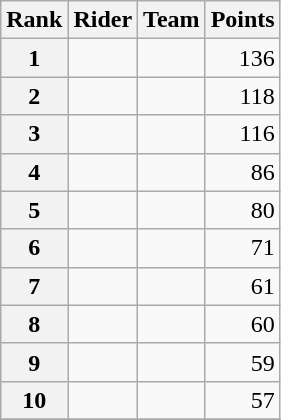<table class="wikitable">
<tr>
<th scope="col">Rank</th>
<th scope="col">Rider</th>
<th scope="col">Team</th>
<th scope="col">Points</th>
</tr>
<tr>
<th scope="row">1</th>
<td> </td>
<td></td>
<td align="right">136</td>
</tr>
<tr>
<th scope="row">2</th>
<td></td>
<td></td>
<td align="right">118</td>
</tr>
<tr>
<th scope="row">3</th>
<td></td>
<td></td>
<td align="right">116</td>
</tr>
<tr>
<th scope="row">4</th>
<td></td>
<td></td>
<td align="right">86</td>
</tr>
<tr>
<th scope="row">5</th>
<td> </td>
<td></td>
<td align="right">80</td>
</tr>
<tr>
<th scope="row">6</th>
<td></td>
<td></td>
<td align="right">71</td>
</tr>
<tr>
<th scope="row">7</th>
<td></td>
<td></td>
<td align="right">61</td>
</tr>
<tr>
<th scope="row">8</th>
<td></td>
<td></td>
<td align="right">60</td>
</tr>
<tr>
<th scope="row">9</th>
<td></td>
<td></td>
<td align="right">59</td>
</tr>
<tr>
<th scope="row">10</th>
<td></td>
<td></td>
<td align="right">57</td>
</tr>
<tr>
</tr>
</table>
